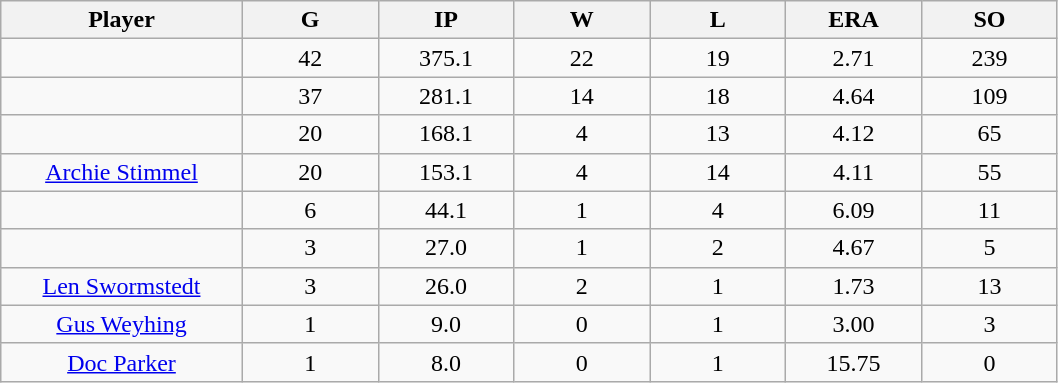<table class="wikitable sortable">
<tr>
<th bgcolor="#DDDDFF" width="16%">Player</th>
<th bgcolor="#DDDDFF" width="9%">G</th>
<th bgcolor="#DDDDFF" width="9%">IP</th>
<th bgcolor="#DDDDFF" width="9%">W</th>
<th bgcolor="#DDDDFF" width="9%">L</th>
<th bgcolor="#DDDDFF" width="9%">ERA</th>
<th bgcolor="#DDDDFF" width="9%">SO</th>
</tr>
<tr align="center">
<td></td>
<td>42</td>
<td>375.1</td>
<td>22</td>
<td>19</td>
<td>2.71</td>
<td>239</td>
</tr>
<tr align="center">
<td></td>
<td>37</td>
<td>281.1</td>
<td>14</td>
<td>18</td>
<td>4.64</td>
<td>109</td>
</tr>
<tr align="center">
<td></td>
<td>20</td>
<td>168.1</td>
<td>4</td>
<td>13</td>
<td>4.12</td>
<td>65</td>
</tr>
<tr align="center">
<td><a href='#'>Archie Stimmel</a></td>
<td>20</td>
<td>153.1</td>
<td>4</td>
<td>14</td>
<td>4.11</td>
<td>55</td>
</tr>
<tr align=center>
<td></td>
<td>6</td>
<td>44.1</td>
<td>1</td>
<td>4</td>
<td>6.09</td>
<td>11</td>
</tr>
<tr align="center">
<td></td>
<td>3</td>
<td>27.0</td>
<td>1</td>
<td>2</td>
<td>4.67</td>
<td>5</td>
</tr>
<tr align="center">
<td><a href='#'>Len Swormstedt</a></td>
<td>3</td>
<td>26.0</td>
<td>2</td>
<td>1</td>
<td>1.73</td>
<td>13</td>
</tr>
<tr align=center>
<td><a href='#'>Gus Weyhing</a></td>
<td>1</td>
<td>9.0</td>
<td>0</td>
<td>1</td>
<td>3.00</td>
<td>3</td>
</tr>
<tr align=center>
<td><a href='#'>Doc Parker</a></td>
<td>1</td>
<td>8.0</td>
<td>0</td>
<td>1</td>
<td>15.75</td>
<td>0</td>
</tr>
</table>
